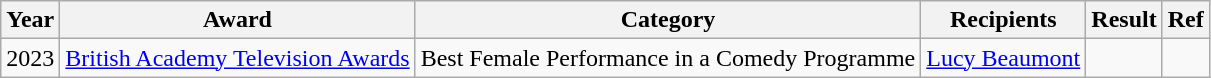<table class="wikitable sortable">
<tr>
<th>Year</th>
<th>Award</th>
<th>Category</th>
<th>Recipients</th>
<th>Result</th>
<th>Ref</th>
</tr>
<tr>
<td>2023</td>
<td><a href='#'>British Academy Television Awards</a></td>
<td>Best Female Performance in a Comedy Programme</td>
<td><a href='#'>Lucy Beaumont</a></td>
<td></td>
<td></td>
</tr>
</table>
